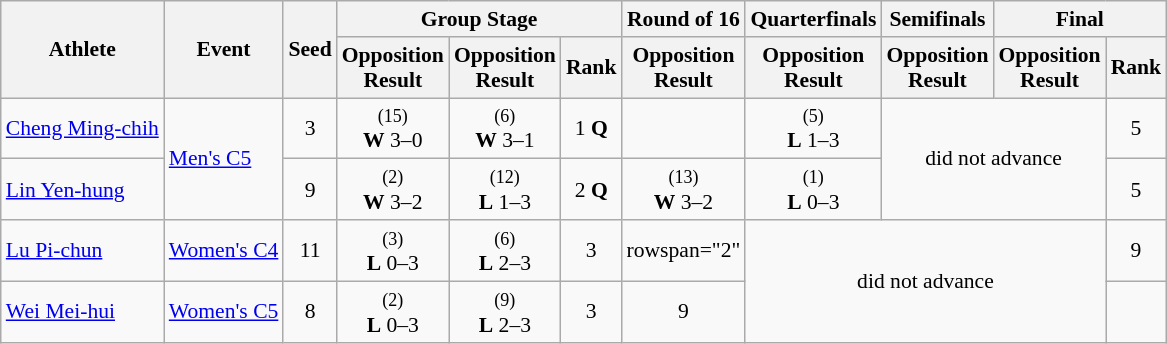<table class=wikitable style="font-size:90%">
<tr>
<th rowspan="2">Athlete</th>
<th rowspan="2">Event</th>
<th rowspan="2">Seed</th>
<th colspan="3">Group Stage</th>
<th>Round of 16</th>
<th>Quarterfinals</th>
<th>Semifinals</th>
<th colspan="2">Final</th>
</tr>
<tr>
<th>Opposition<br>Result</th>
<th>Opposition<br>Result</th>
<th>Rank</th>
<th>Opposition<br>Result</th>
<th>Opposition<br>Result</th>
<th>Opposition<br>Result</th>
<th>Opposition<br>Result</th>
<th>Rank</th>
</tr>
<tr align=center>
<td align=left><a href='#'>Cheng Ming-chih</a></td>
<td align=left rowspan="2"><a href='#'>Men's C5</a></td>
<td>3</td>
<td> <small>(15)</small><br><strong>W</strong> 3–0</td>
<td> <small>(6)</small><br><strong>W</strong> 3–1</td>
<td>1 <strong>Q</strong></td>
<td></td>
<td> <small>(5)</small><br><strong>L</strong> 1–3</td>
<td rowspan="2" colspan="2">did not advance</td>
<td>5</td>
</tr>
<tr align=center>
<td align=left><a href='#'>Lin Yen-hung</a></td>
<td>9</td>
<td> <small>(2)</small><br><strong>W</strong> 3–2</td>
<td> <small>(12)</small><br><strong>L</strong> 1–3</td>
<td>2 <strong>Q</strong></td>
<td> <small>(13)</small><br><strong>W</strong> 3–2</td>
<td> <small>(1)</small><br><strong>L</strong> 0–3</td>
<td>5</td>
</tr>
<tr align=center>
<td align=left><a href='#'>Lu Pi-chun</a></td>
<td align=left><a href='#'>Women's C4</a></td>
<td>11</td>
<td> <small>(3)</small><br><strong>L</strong> 0–3</td>
<td> <small>(6)</small><br><strong>L</strong> 2–3</td>
<td>3</td>
<td>rowspan="2" </td>
<td rowspan="2" colspan="3">did not advance</td>
<td>9</td>
</tr>
<tr align=center>
<td align=left><a href='#'>Wei Mei-hui</a></td>
<td align=left><a href='#'>Women's C5</a></td>
<td>8</td>
<td> <small>(2)</small><br><strong>L</strong> 0–3</td>
<td> <small>(9)</small><br><strong>L</strong> 2–3</td>
<td>3</td>
<td>9</td>
</tr>
</table>
